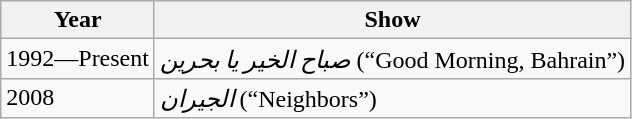<table class="wikitable">
<tr>
<th>Year</th>
<th>Show</th>
</tr>
<tr>
<td>1992—Present</td>
<td><em>صباح الخير يا بحرين</em> (“Good Morning, Bahrain”)</td>
</tr>
<tr>
<td>2008</td>
<td><em>الجيران</em> (“Neighbors”)</td>
</tr>
</table>
